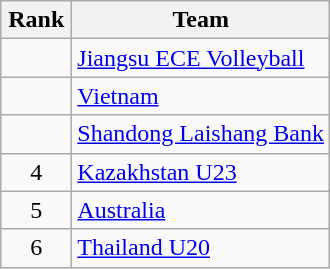<table class="wikitable" style="text-align: center;">
<tr>
<th width=40>Rank</th>
<th>Team</th>
</tr>
<tr align=center>
<td></td>
<td style="text-align:left;"> <a href='#'>Jiangsu ECE Volleyball</a></td>
</tr>
<tr align=center>
<td></td>
<td style="text-align:left;"> <a href='#'>Vietnam</a></td>
</tr>
<tr align=center>
<td></td>
<td style="text-align:left;"> <a href='#'>Shandong Laishang Bank</a></td>
</tr>
<tr align=center>
<td>4</td>
<td style="text-align:left;"> <a href='#'>Kazakhstan U23</a></td>
</tr>
<tr align=center>
<td>5</td>
<td style="text-align:left;"> <a href='#'>Australia</a></td>
</tr>
<tr align=center>
<td>6</td>
<td style="text-align:left;"> <a href='#'>Thailand U20</a></td>
</tr>
</table>
